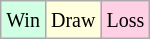<table class="wikitable">
<tr>
<td style="background:#d0ffe3;"><small>Win</small></td>
<td style="background:#ffffdd;"><small>Draw</small></td>
<td style="background:#ffd0e3;"><small>Loss</small></td>
</tr>
</table>
